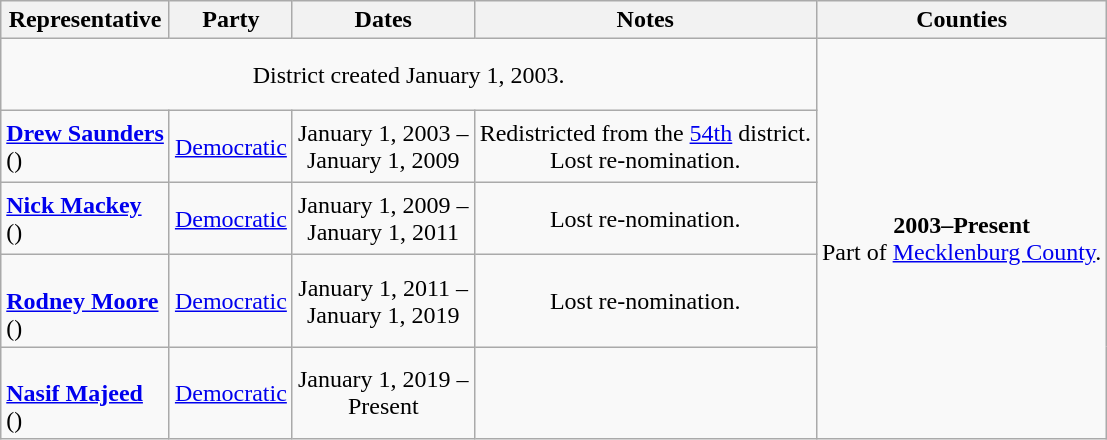<table class=wikitable style="text-align:center">
<tr>
<th>Representative</th>
<th>Party</th>
<th>Dates</th>
<th>Notes</th>
<th>Counties</th>
</tr>
<tr style="height:3em">
<td colspan=4>District created January 1, 2003.</td>
<td rowspan=5><strong>2003–Present</strong> <br> Part of <a href='#'>Mecklenburg County</a>.</td>
</tr>
<tr style="height:3em">
<td align=left><strong><a href='#'>Drew Saunders</a></strong><br>()</td>
<td><a href='#'>Democratic</a></td>
<td nowrap>January 1, 2003 – <br> January 1, 2009</td>
<td>Redistricted from the <a href='#'>54th</a> district. <br> Lost re-nomination.</td>
</tr>
<tr style="height:3em">
<td align=left><strong><a href='#'>Nick Mackey</a></strong><br>()</td>
<td><a href='#'>Democratic</a></td>
<td nowrap>January 1, 2009 – <br> January 1, 2011</td>
<td>Lost re-nomination.</td>
</tr>
<tr style="height:3em">
<td align=left><br><strong><a href='#'>Rodney Moore</a></strong><br>()</td>
<td><a href='#'>Democratic</a></td>
<td nowrap>January 1, 2011 – <br> January 1, 2019</td>
<td>Lost re-nomination.</td>
</tr>
<tr style="height:3em">
<td align=left><br><strong><a href='#'>Nasif Majeed</a></strong><br>()</td>
<td><a href='#'>Democratic</a></td>
<td nowrap>January 1, 2019 – <br> Present</td>
<td></td>
</tr>
</table>
